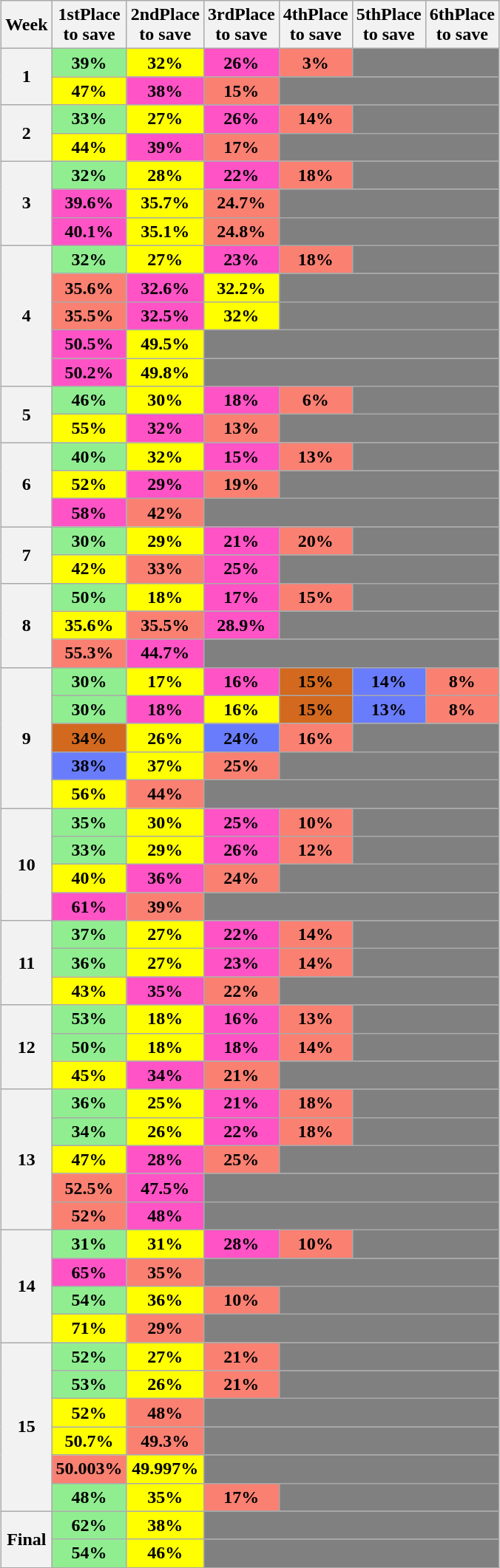<table class="wikitable" style="margin:1em auto; text-align:center">
<tr>
<th>Week</th>
<th>1stPlace<br>to save</th>
<th>2ndPlace<br>to save</th>
<th>3rdPlace<br>to save</th>
<th>4thPlace<br>to save</th>
<th>5thPlace<br>to save</th>
<th>6thPlace<br>to save</th>
</tr>
<tr>
<th rowspan="2">1</th>
<td bgcolor="lightgreen"><strong>39%</strong></td>
<td bgcolor="yellow"><strong>32%</strong></td>
<td bgcolor="#ff53c6"><strong>26%</strong></td>
<td bgcolor="#fa8072"><strong>3%</strong></td>
<td bgcolor="grey" colspan=2></td>
</tr>
<tr>
<td bgcolor="yellow"><strong>47%</strong></td>
<td bgcolor="#ff53c6"><strong>38%</strong></td>
<td bgcolor="#fa8072"><strong>15%</strong></td>
<td bgcolor="grey" colspan=3></td>
</tr>
<tr>
<th rowspan="2">2</th>
<td bgcolor="lightgreen"><strong>33%</strong></td>
<td bgcolor="yellow"><strong>27%</strong></td>
<td bgcolor="#ff53c6"><strong>26%</strong></td>
<td bgcolor="#fa8072"><strong>14%</strong></td>
<td bgcolor="grey" colspan=2></td>
</tr>
<tr>
<td bgcolor="yellow"><strong>44%</strong></td>
<td bgcolor="#ff53c6"><strong>39%</strong></td>
<td bgcolor="#fa8072"><strong>17%</strong></td>
<td bgcolor="grey" colspan=3></td>
</tr>
<tr>
<th rowspan="3">3</th>
<td bgcolor="lightgreen"><strong>32%</strong></td>
<td bgcolor="yellow"><strong>28%</strong></td>
<td bgcolor="#ff53c6"><strong>22%</strong></td>
<td bgcolor="#fa8072"><strong>18%</strong></td>
<td bgcolor="grey" colspan=2></td>
</tr>
<tr>
<td bgcolor="#ff53c6"><strong>39.6%</strong></td>
<td bgcolor="yellow"><strong>35.7%</strong></td>
<td bgcolor="#fa8072"><strong>24.7%</strong></td>
<td bgcolor="grey" colspan=3></td>
</tr>
<tr>
<td bgcolor="#ff53c6"><strong>40.1%</strong></td>
<td bgcolor="yellow"><strong>35.1%</strong></td>
<td bgcolor="#fa8072"><strong>24.8%</strong></td>
<td bgcolor="grey" colspan=3></td>
</tr>
<tr>
<th rowspan="5">4</th>
<td bgcolor="lightgreen"><strong>32%</strong></td>
<td bgcolor="yellow"><strong>27%</strong></td>
<td bgcolor="#ff53c6"><strong>23%</strong></td>
<td bgcolor="#fa8072"><strong>18%</strong></td>
<td bgcolor="grey" colspan=2></td>
</tr>
<tr>
<td bgcolor="#fa8072"><strong>35.6%</strong></td>
<td bgcolor="#ff53c6"><strong>32.6%</strong></td>
<td bgcolor="yellow"><strong>32.2%</strong></td>
<td bgcolor="grey" colspan=3></td>
</tr>
<tr>
<td bgcolor="#fa8072"><strong>35.5%</strong></td>
<td bgcolor="#ff53c6"><strong>32.5%</strong></td>
<td bgcolor="yellow"><strong>32%</strong></td>
<td bgcolor="grey" colspan=3></td>
</tr>
<tr>
<td bgcolor="#ff53c6"><strong>50.5%</strong></td>
<td bgcolor="yellow"><strong>49.5%</strong></td>
<td bgcolor="grey" colspan=4></td>
</tr>
<tr>
<td bgcolor="#ff53c6"><strong>50.2%</strong></td>
<td bgcolor="yellow"><strong>49.8%</strong></td>
<td bgcolor="grey" colspan=4></td>
</tr>
<tr>
<th rowspan="2">5</th>
<td bgcolor="lightgreen"><strong>46%</strong></td>
<td bgcolor="yellow"><strong>30%</strong></td>
<td bgcolor="#ff53c6"><strong>18%</strong></td>
<td bgcolor="#fa8072"><strong>6%</strong></td>
<td bgcolor="grey" colspan=2></td>
</tr>
<tr>
<td bgcolor="yellow"><strong>55%</strong></td>
<td bgcolor="#ff53c6"><strong>32%</strong></td>
<td bgcolor="#fa8072"><strong>13%</strong></td>
<td bgcolor="grey" colspan=3></td>
</tr>
<tr>
<th rowspan="3">6</th>
<td bgcolor="lightgreen"><strong>40%</strong></td>
<td bgcolor="yellow"><strong>32%</strong></td>
<td bgcolor="#ff53c6"><strong>15%</strong></td>
<td bgcolor="#fa8072"><strong>13%</strong></td>
<td bgcolor="grey" colspan=2></td>
</tr>
<tr>
<td bgcolor="yellow"><strong>52%</strong></td>
<td bgcolor="#ff53c6"><strong>29%</strong></td>
<td bgcolor="#fa8072"><strong>19%</strong></td>
<td bgcolor="grey" colspan=3></td>
</tr>
<tr>
<td bgcolor="#ff53c6"><strong>58%</strong></td>
<td bgcolor="#fa8072"><strong>42%</strong></td>
<td bgcolor="grey" colspan=4></td>
</tr>
<tr>
<th rowspan="2">7</th>
<td bgcolor="lightgreen"><strong>30%</strong></td>
<td bgcolor="yellow"><strong>29%</strong></td>
<td bgcolor="#ff53c6"><strong>21%</strong></td>
<td bgcolor="#fa8072"><strong>20%</strong></td>
<td bgcolor="grey" colspan=2></td>
</tr>
<tr>
<td bgcolor="yellow"><strong>42%</strong></td>
<td bgcolor="#fa8072"><strong>33%</strong></td>
<td bgcolor="#ff53c6"><strong>25%</strong></td>
<td bgcolor="grey" colspan=3></td>
</tr>
<tr>
<th rowspan="3">8</th>
<td bgcolor="lightgreen"><strong>50%</strong></td>
<td bgcolor="yellow"><strong>18%</strong></td>
<td bgcolor="#ff53c6"><strong>17%</strong></td>
<td bgcolor="#fa8072"><strong>15%</strong></td>
<td bgcolor="grey" colspan=2></td>
</tr>
<tr>
<td bgcolor="yellow"><strong>35.6%</strong></td>
<td bgcolor="#fa8072"><strong>35.5%</strong></td>
<td bgcolor="#ff53c6"><strong>28.9%</strong></td>
<td bgcolor="grey" colspan=3></td>
</tr>
<tr>
<td bgcolor="#fa8072"><strong>55.3%</strong></td>
<td bgcolor="#ff53c6"><strong>44.7%</strong></td>
<td bgcolor="grey" colspan=4></td>
</tr>
<tr>
<th rowspan=5>9</th>
<td bgcolor="lightgreen"><strong>30%</strong></td>
<td bgcolor="yellow"><strong>17%</strong></td>
<td bgcolor="#ff53c6"><strong>16%</strong></td>
<td bgcolor="chocolate"><strong>15%</strong></td>
<td bgcolor="#697cfb"><strong>14%</strong></td>
<td bgcolor="#fa8072"><strong>8%</strong></td>
</tr>
<tr>
<td bgcolor="lightgreen"><strong>30%</strong></td>
<td bgcolor="#ff53c6"><strong>18%</strong></td>
<td bgcolor="yellow"><strong>16%</strong></td>
<td bgcolor="chocolate"><strong>15%</strong></td>
<td bgcolor="#697cfb"><strong>13%</strong></td>
<td bgcolor="#fa8072"><strong>8%</strong></td>
</tr>
<tr>
<td bgcolor="chocolate"><strong>34%</strong></td>
<td bgcolor="yellow"><strong>26%</strong></td>
<td bgcolor="#697cfb"><strong>24%</strong></td>
<td bgcolor="#fa8072"><strong>16%</strong></td>
<td bgcolor="grey" colspan=2></td>
</tr>
<tr>
<td bgcolor="#697cfb"><strong>38%</strong></td>
<td bgcolor="yellow"><strong>37%</strong></td>
<td bgcolor="#fa8072"><strong>25%</strong></td>
<td bgcolor="grey" colspan=3></td>
</tr>
<tr>
<td bgcolor="yellow"><strong>56%</strong></td>
<td bgcolor="#fa8072"><strong>44%</strong></td>
<td bgcolor="grey" colspan=4></td>
</tr>
<tr>
<th rowspan="4">10</th>
<td bgcolor="lightgreen"><strong>35%</strong></td>
<td bgcolor="yellow"><strong>30%</strong></td>
<td bgcolor="#ff53c6"><strong>25%</strong></td>
<td bgcolor="#fa8072"><strong>10%</strong></td>
<td bgcolor="grey" colspan=2></td>
</tr>
<tr>
<td bgcolor="lightgreen"><strong>33%</strong></td>
<td bgcolor="yellow"><strong>29%</strong></td>
<td bgcolor="#ff53c6"><strong>26%</strong></td>
<td bgcolor="#fa8072"><strong>12%</strong></td>
<td bgcolor="grey" colspan=2></td>
</tr>
<tr>
<td bgcolor="yellow"><strong>40%</strong></td>
<td bgcolor="#ff53c6"><strong>36%</strong></td>
<td bgcolor="#fa8072"><strong>24%</strong></td>
<td bgcolor="grey" colspan=3></td>
</tr>
<tr>
<td bgcolor="#ff53c6"><strong>61%</strong></td>
<td bgcolor="#fa8072"><strong>39%</strong></td>
<td bgcolor="grey" colspan=4></td>
</tr>
<tr>
<th rowspan="3">11</th>
<td bgcolor="lightgreen"><strong>37%</strong></td>
<td bgcolor="yellow"><strong>27%</strong></td>
<td bgcolor="#ff53c6"><strong>22%</strong></td>
<td bgcolor="#fa8072"><strong>14%</strong></td>
<td bgcolor="grey" colspan=2></td>
</tr>
<tr>
<td bgcolor="lightgreen"><strong>36%</strong></td>
<td bgcolor="yellow"><strong>27%</strong></td>
<td bgcolor="#ff53c6"><strong>23%</strong></td>
<td bgcolor="#fa8072"><strong>14%</strong></td>
<td bgcolor="grey" colspan=2></td>
</tr>
<tr>
<td bgcolor="yellow"><strong>43%</strong></td>
<td bgcolor="#ff53c6"><strong>35%</strong></td>
<td bgcolor="#fa8072"><strong>22%</strong></td>
<td bgcolor="grey" colspan=3></td>
</tr>
<tr>
<th rowspan="3">12</th>
<td bgcolor="lightgreen"><strong>53%</strong></td>
<td bgcolor="yellow"><strong>18%</strong></td>
<td bgcolor="#ff53c6"><strong>16%</strong></td>
<td bgcolor="#fa8072"><strong>13%</strong></td>
<td bgcolor="grey" colspan=2></td>
</tr>
<tr>
<td bgcolor="lightgreen"><strong>50%</strong></td>
<td bgcolor="yellow"><strong>18%</strong></td>
<td bgcolor="#ff53c6"><strong>18%</strong></td>
<td bgcolor="#fa8072"><strong>14%</strong></td>
<td bgcolor="grey" colspan=2></td>
</tr>
<tr>
<td bgcolor="yellow"><strong>45%</strong></td>
<td bgcolor="#ff53c6"><strong>34%</strong></td>
<td bgcolor="#fa8072"><strong>21%</strong></td>
<td bgcolor="grey" colspan=3></td>
</tr>
<tr>
<th rowspan="5">13</th>
<td bgcolor="lightgreen"><strong>36%</strong></td>
<td bgcolor="yellow"><strong>25%</strong></td>
<td bgcolor="#ff53c6"><strong>21%</strong></td>
<td bgcolor="#fa8072"><strong>18%</strong></td>
<td bgcolor="grey" colspan=2></td>
</tr>
<tr>
<td bgcolor="lightgreen"><strong>34%</strong></td>
<td bgcolor="yellow"><strong>26%</strong></td>
<td bgcolor="#ff53c6"><strong>22%</strong></td>
<td bgcolor="#fa8072"><strong>18%</strong></td>
<td bgcolor="grey" colspan=2></td>
</tr>
<tr>
<td bgcolor="yellow"><strong>47%</strong></td>
<td bgcolor="#ff53c6"><strong>28%</strong></td>
<td bgcolor="#fa8072"><strong>25%</strong></td>
<td bgcolor="grey" colspan=3></td>
</tr>
<tr>
<td bgcolor="#fa8072"><strong>52.5%</strong></td>
<td bgcolor="#ff53c6"><strong>47.5%</strong></td>
<td bgcolor="grey" colspan=4></td>
</tr>
<tr>
<td bgcolor="#fa8072"><strong>52%</strong></td>
<td bgcolor="#ff53c6"><strong>48%</strong></td>
<td bgcolor="grey" colspan=4></td>
</tr>
<tr>
<th rowspan="4">14</th>
<td bgcolor="lightgreen"><strong>31%</strong></td>
<td bgcolor="yellow"><strong>31%</strong></td>
<td bgcolor="#ff53c6"><strong>28%</strong></td>
<td bgcolor="#fa8072"><strong>10%</strong></td>
<td bgcolor="grey" colspan=2></td>
</tr>
<tr>
<td bgcolor="#ff53c6"><strong>65%</strong></td>
<td bgcolor="#fa8072"><strong>35%</strong></td>
<td bgcolor="grey" colspan=4></td>
</tr>
<tr>
<td bgcolor="lightgreen"><strong>54%</strong></td>
<td bgcolor="yellow"><strong>36%</strong></td>
<td bgcolor="#fa8072"><strong>10%</strong></td>
<td bgcolor="grey" colspan=3></td>
</tr>
<tr>
<td bgcolor="yellow"><strong>71%</strong></td>
<td bgcolor="#fa8072"><strong>29%</strong></td>
<td bgcolor="grey" colspan=4></td>
</tr>
<tr>
<th rowspan="6">15</th>
<td bgcolor="lightgreen"><strong>52%</strong></td>
<td bgcolor="yellow"><strong>27%</strong></td>
<td bgcolor="#fa8072"><strong>21%</strong></td>
<td bgcolor="grey" colspan=3></td>
</tr>
<tr>
<td bgcolor="lightgreen"><strong>53%</strong></td>
<td bgcolor="yellow"><strong>26%</strong></td>
<td bgcolor="#fa8072"><strong>21%</strong></td>
<td bgcolor="grey" colspan=3></td>
</tr>
<tr>
<td bgcolor="yellow"><strong>52%</strong></td>
<td bgcolor="#fa8072"><strong>48%</strong></td>
<td bgcolor="grey" colspan=4></td>
</tr>
<tr>
<td bgcolor="yellow"><strong>50.7%</strong></td>
<td bgcolor="#fa8072"><strong>49.3%</strong></td>
<td bgcolor="grey" colspan=4></td>
</tr>
<tr>
<td bgcolor="#fa8072"><strong>50.003%</strong></td>
<td bgcolor="yellow"><strong>49.997%</strong></td>
<td bgcolor="grey" colspan=4></td>
</tr>
<tr>
<td bgcolor="lightgreen"><strong>48%</strong></td>
<td bgcolor="yellow"><strong>35%</strong></td>
<td bgcolor="#fa8072"><strong>17%</strong></td>
<td bgcolor="grey" colspan=3></td>
</tr>
<tr>
<th rowspan="2">Final</th>
<td bgcolor="lightgreen"><strong>62%</strong></td>
<td bgcolor="yellow"><strong>38%</strong></td>
<td bgcolor="grey" colspan=4></td>
</tr>
<tr>
<td bgcolor="lightgreen"><strong>54%</strong></td>
<td bgcolor="yellow"><strong>46%</strong></td>
<td bgcolor="grey" colspan=4></td>
</tr>
<tr>
</tr>
</table>
